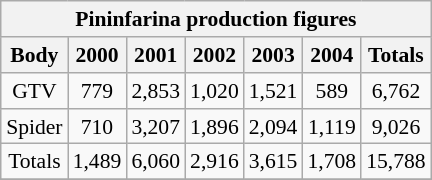<table class="wikitable" style="text-align:center; float:right; clear:right; font-size:90%;">
<tr>
<th colspan=15>Pininfarina production figures</th>
</tr>
<tr>
<th>Body</th>
<th>2000</th>
<th>2001</th>
<th>2002</th>
<th>2003</th>
<th>2004</th>
<th>Totals</th>
</tr>
<tr>
<td>GTV</td>
<td>779</td>
<td>2,853</td>
<td>1,020</td>
<td>1,521</td>
<td>589</td>
<td>6,762</td>
</tr>
<tr>
<td>Spider</td>
<td>710</td>
<td>3,207</td>
<td>1,896</td>
<td>2,094</td>
<td>1,119</td>
<td>9,026</td>
</tr>
<tr>
<td>Totals</td>
<td>1,489</td>
<td>6,060</td>
<td>2,916</td>
<td>3,615</td>
<td>1,708</td>
<td>15,788</td>
</tr>
<tr>
</tr>
</table>
